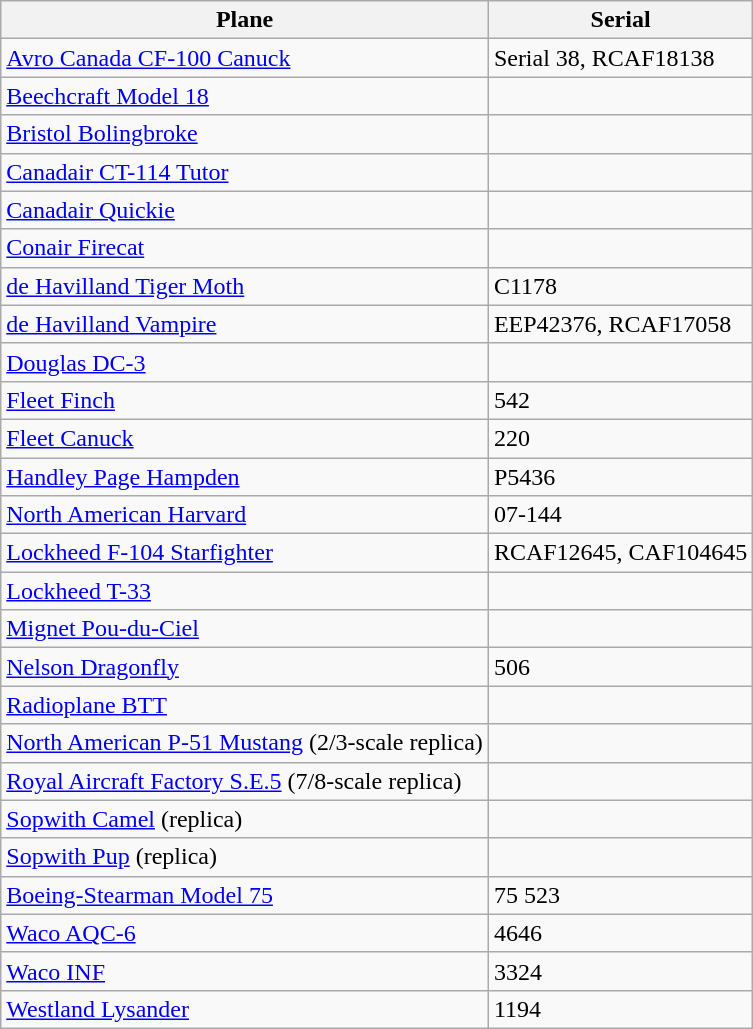<table class="wikitable">
<tr>
<th>Plane</th>
<th>Serial</th>
</tr>
<tr>
<td><a href='#'>Avro Canada CF-100 Canuck</a></td>
<td>Serial 38, RCAF18138</td>
</tr>
<tr>
<td><a href='#'>Beechcraft Model 18</a></td>
<td></td>
</tr>
<tr>
<td><a href='#'>Bristol Bolingbroke</a></td>
<td></td>
</tr>
<tr>
<td><a href='#'>Canadair CT-114 Tutor</a></td>
<td></td>
</tr>
<tr>
<td><a href='#'>Canadair Quickie</a></td>
<td></td>
</tr>
<tr>
<td><a href='#'>Conair Firecat</a></td>
<td></td>
</tr>
<tr>
<td><a href='#'>de Havilland Tiger Moth</a></td>
<td>C1178</td>
</tr>
<tr>
<td><a href='#'>de Havilland Vampire</a></td>
<td>EEP42376, RCAF17058</td>
</tr>
<tr>
<td><a href='#'>Douglas DC-3</a></td>
<td></td>
</tr>
<tr>
<td><a href='#'>Fleet Finch</a></td>
<td>542</td>
</tr>
<tr>
<td><a href='#'>Fleet Canuck</a></td>
<td>220</td>
</tr>
<tr>
<td><a href='#'>Handley Page Hampden</a></td>
<td>P5436</td>
</tr>
<tr>
<td><a href='#'>North American Harvard</a></td>
<td>07-144</td>
</tr>
<tr>
<td><a href='#'>Lockheed F-104 Starfighter</a></td>
<td>RCAF12645, CAF104645</td>
</tr>
<tr>
<td><a href='#'>Lockheed T-33</a></td>
<td></td>
</tr>
<tr>
<td><a href='#'>Mignet Pou-du-Ciel</a></td>
<td></td>
</tr>
<tr>
<td><a href='#'>Nelson Dragonfly</a></td>
<td>506</td>
</tr>
<tr>
<td><a href='#'>Radioplane BTT</a></td>
<td></td>
</tr>
<tr>
<td><a href='#'>North American P-51 Mustang</a> (2/3-scale replica)</td>
<td></td>
</tr>
<tr>
<td><a href='#'>Royal Aircraft Factory S.E.5</a> (7/8-scale replica)</td>
<td></td>
</tr>
<tr>
<td><a href='#'>Sopwith Camel</a> (replica)</td>
<td></td>
</tr>
<tr>
<td><a href='#'>Sopwith Pup</a> (replica)</td>
<td></td>
</tr>
<tr>
<td><a href='#'>Boeing-Stearman Model 75</a></td>
<td>75 523</td>
</tr>
<tr>
<td><a href='#'>Waco AQC-6</a></td>
<td>4646</td>
</tr>
<tr>
<td><a href='#'>Waco INF</a></td>
<td>3324</td>
</tr>
<tr>
<td><a href='#'>Westland Lysander</a></td>
<td>1194</td>
</tr>
</table>
